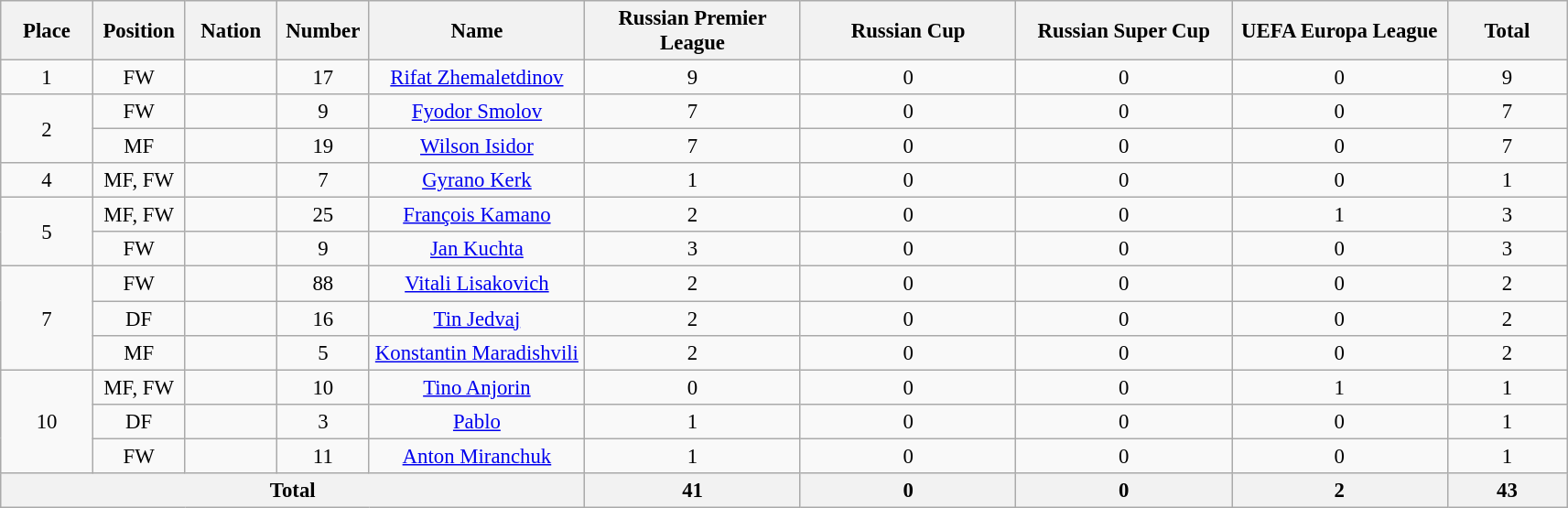<table class="wikitable" style="font-size: 95%; text-align: center;">
<tr>
<th width=60>Place</th>
<th width=60>Position</th>
<th width=60>Nation</th>
<th width=60>Number</th>
<th width=150>Name</th>
<th width=150>Russian Premier League</th>
<th width=150>Russian Cup</th>
<th width=150>Russian Super Cup</th>
<th width=150>UEFA Europa League</th>
<th width=80>Total</th>
</tr>
<tr>
<td rowspan=1>1</td>
<td>FW</td>
<td></td>
<td>17</td>
<td><a href='#'>Rifat Zhemaletdinov</a></td>
<td>9</td>
<td>0</td>
<td>0</td>
<td>0</td>
<td>9</td>
</tr>
<tr>
<td rowspan=2>2</td>
<td>FW</td>
<td></td>
<td>9</td>
<td><a href='#'>Fyodor Smolov</a></td>
<td>7</td>
<td>0</td>
<td>0</td>
<td>0</td>
<td>7</td>
</tr>
<tr>
<td>MF</td>
<td></td>
<td>19</td>
<td><a href='#'>Wilson Isidor</a></td>
<td>7</td>
<td>0</td>
<td>0</td>
<td>0</td>
<td>7</td>
</tr>
<tr>
<td rowspan=1>4</td>
<td>MF, FW</td>
<td></td>
<td>7</td>
<td><a href='#'>Gyrano Kerk</a></td>
<td>1</td>
<td>0</td>
<td>0</td>
<td>0</td>
<td>1</td>
</tr>
<tr>
<td rowspan=2>5</td>
<td>MF, FW</td>
<td></td>
<td>25</td>
<td><a href='#'>François Kamano</a></td>
<td>2</td>
<td>0</td>
<td>0</td>
<td>1</td>
<td>3</td>
</tr>
<tr>
<td>FW</td>
<td></td>
<td>9</td>
<td><a href='#'>Jan Kuchta</a></td>
<td>3</td>
<td>0</td>
<td>0</td>
<td>0</td>
<td>3</td>
</tr>
<tr>
<td rowspan=3>7</td>
<td>FW</td>
<td></td>
<td>88</td>
<td><a href='#'>Vitali Lisakovich</a></td>
<td>2</td>
<td>0</td>
<td>0</td>
<td>0</td>
<td>2</td>
</tr>
<tr>
<td>DF</td>
<td></td>
<td>16</td>
<td><a href='#'>Tin Jedvaj</a></td>
<td>2</td>
<td>0</td>
<td>0</td>
<td>0</td>
<td>2</td>
</tr>
<tr>
<td>MF</td>
<td></td>
<td>5</td>
<td><a href='#'>Konstantin Maradishvili</a></td>
<td>2</td>
<td>0</td>
<td>0</td>
<td>0</td>
<td>2</td>
</tr>
<tr>
<td rowspan=3>10</td>
<td>MF, FW</td>
<td></td>
<td>10</td>
<td><a href='#'>Tino Anjorin</a></td>
<td>0</td>
<td>0</td>
<td>0</td>
<td>1</td>
<td>1</td>
</tr>
<tr>
<td>DF</td>
<td></td>
<td>3</td>
<td><a href='#'>Pablo</a></td>
<td>1</td>
<td>0</td>
<td>0</td>
<td>0</td>
<td>1</td>
</tr>
<tr>
<td>FW</td>
<td></td>
<td>11</td>
<td><a href='#'>Anton Miranchuk</a></td>
<td>1</td>
<td>0</td>
<td>0</td>
<td>0</td>
<td>1</td>
</tr>
<tr>
<th colspan=5>Total</th>
<th>41</th>
<th>0</th>
<th>0</th>
<th>2</th>
<th>43</th>
</tr>
</table>
